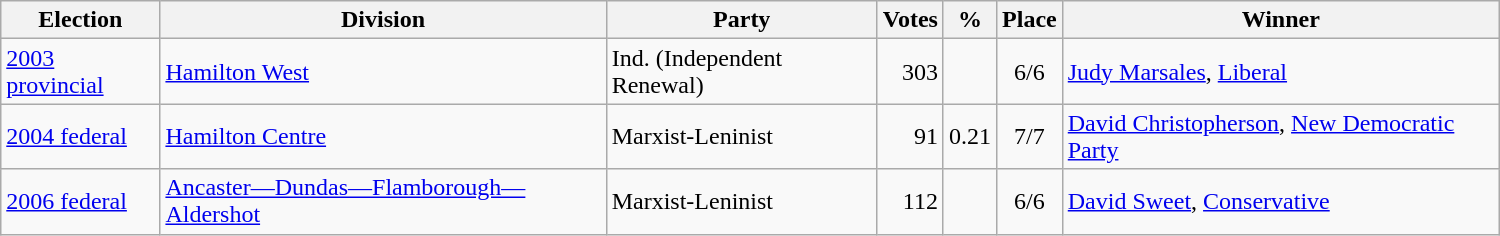<table class="wikitable" width="1000">
<tr>
<th align="left">Election</th>
<th align="left">Division</th>
<th align="left">Party</th>
<th align="right">Votes</th>
<th align="right">%</th>
<th align="center">Place</th>
<th align="center">Winner</th>
</tr>
<tr>
<td align="left"><a href='#'>2003 provincial</a></td>
<td align="left"><a href='#'>Hamilton West</a></td>
<td align="left">Ind. (Independent Renewal)</td>
<td align="right">303</td>
<td align="right"></td>
<td align="center">6/6</td>
<td align="left"><a href='#'>Judy Marsales</a>, <a href='#'>Liberal</a></td>
</tr>
<tr>
<td align="left"><a href='#'>2004 federal</a></td>
<td align="left"><a href='#'>Hamilton Centre</a></td>
<td align="left">Marxist-Leninist</td>
<td align="right">91</td>
<td align="right">0.21</td>
<td align="center">7/7</td>
<td align="left"><a href='#'>David Christopherson</a>, <a href='#'>New Democratic Party</a></td>
</tr>
<tr>
<td align="left"><a href='#'>2006 federal</a></td>
<td align="left"><a href='#'>Ancaster—Dundas—Flamborough—Aldershot</a></td>
<td align="left">Marxist-Leninist</td>
<td align="right">112</td>
<td align="right"></td>
<td align="center">6/6</td>
<td align="left"><a href='#'>David Sweet</a>, <a href='#'>Conservative</a></td>
</tr>
</table>
